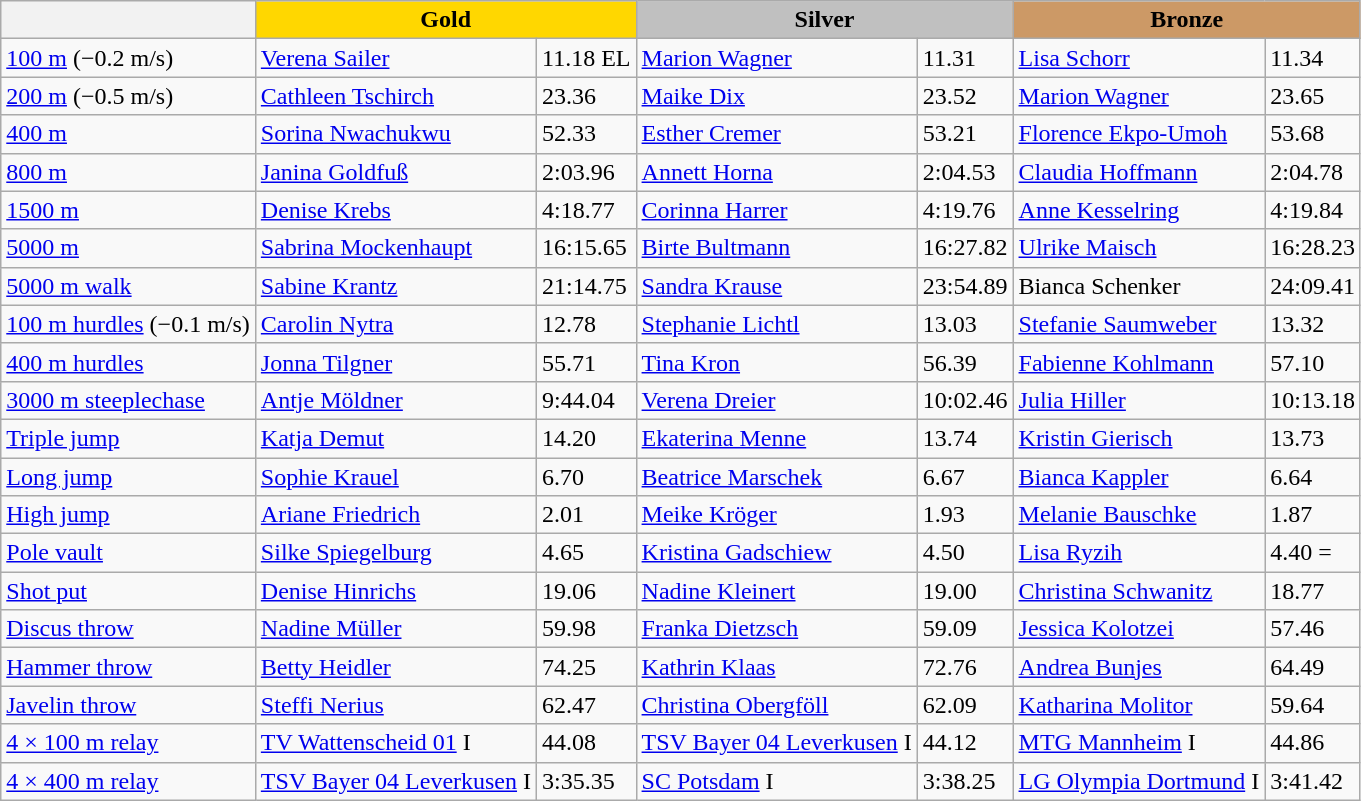<table class="wikitable">
<tr>
<th></th>
<th style="background:gold;" colspan=2>Gold</th>
<th style="background:silver;" colspan=2>Silver</th>
<th style="background:#CC9966;" colspan=2>Bronze</th>
</tr>
<tr>
<td><a href='#'>100 m</a> (−0.2 m/s)</td>
<td><a href='#'>Verena Sailer</a></td>
<td>11.18 EL</td>
<td><a href='#'>Marion Wagner</a></td>
<td>11.31</td>
<td><a href='#'>Lisa Schorr</a></td>
<td>11.34 </td>
</tr>
<tr>
<td><a href='#'>200 m</a> (−0.5 m/s)</td>
<td><a href='#'>Cathleen Tschirch</a></td>
<td>23.36 </td>
<td><a href='#'>Maike Dix</a></td>
<td>23.52 </td>
<td><a href='#'>Marion Wagner</a></td>
<td>23.65 </td>
</tr>
<tr>
<td><a href='#'>400 m</a></td>
<td><a href='#'>Sorina Nwachukwu</a></td>
<td>52.33</td>
<td><a href='#'>Esther Cremer</a></td>
<td>53.21 </td>
<td><a href='#'>Florence Ekpo-Umoh</a></td>
<td>53.68</td>
</tr>
<tr>
<td><a href='#'>800 m</a></td>
<td><a href='#'>Janina Goldfuß</a></td>
<td>2:03.96</td>
<td><a href='#'>Annett Horna</a></td>
<td>2:04.53</td>
<td><a href='#'>Claudia Hoffmann</a></td>
<td>2:04.78 </td>
</tr>
<tr>
<td><a href='#'>1500 m</a></td>
<td><a href='#'>Denise Krebs</a></td>
<td>4:18.77</td>
<td><a href='#'>Corinna Harrer</a></td>
<td>4:19.76 </td>
<td><a href='#'>Anne Kesselring</a></td>
<td>4:19.84 </td>
</tr>
<tr>
<td><a href='#'>5000 m</a></td>
<td><a href='#'>Sabrina Mockenhaupt</a></td>
<td>16:15.65</td>
<td><a href='#'>Birte Bultmann</a></td>
<td>16:27.82</td>
<td><a href='#'>Ulrike Maisch</a></td>
<td>16:28.23 </td>
</tr>
<tr>
<td><a href='#'>5000 m walk</a></td>
<td><a href='#'>Sabine Krantz</a></td>
<td>21:14.75 </td>
<td><a href='#'>Sandra Krause</a></td>
<td>23:54.89 </td>
<td>Bianca Schenker</td>
<td>24:09.41 </td>
</tr>
<tr>
<td><a href='#'>100 m hurdles</a> (−0.1 m/s)</td>
<td><a href='#'>Carolin Nytra</a></td>
<td>12.78 </td>
<td><a href='#'>Stephanie Lichtl</a></td>
<td>13.03 </td>
<td><a href='#'>Stefanie Saumweber</a></td>
<td>13.32 </td>
</tr>
<tr>
<td><a href='#'>400 m hurdles</a></td>
<td><a href='#'>Jonna Tilgner</a></td>
<td>55.71 </td>
<td><a href='#'>Tina Kron</a></td>
<td>56.39 </td>
<td><a href='#'>Fabienne Kohlmann</a></td>
<td>57.10</td>
</tr>
<tr>
<td><a href='#'>3000 m steeplechase</a></td>
<td><a href='#'>Antje Möldner</a></td>
<td>9:44.04</td>
<td><a href='#'>Verena Dreier</a></td>
<td>10:02.46</td>
<td><a href='#'>Julia Hiller</a></td>
<td>10:13.18</td>
</tr>
<tr>
<td><a href='#'>Triple jump</a></td>
<td><a href='#'>Katja Demut</a></td>
<td>14.20 </td>
<td><a href='#'>Ekaterina Menne</a></td>
<td>13.74 </td>
<td><a href='#'>Kristin Gierisch</a></td>
<td>13.73</td>
</tr>
<tr>
<td><a href='#'>Long jump</a></td>
<td><a href='#'>Sophie Krauel</a></td>
<td>6.70 </td>
<td><a href='#'>Beatrice Marschek</a></td>
<td>6.67</td>
<td><a href='#'>Bianca Kappler</a></td>
<td>6.64</td>
</tr>
<tr>
<td><a href='#'>High jump</a></td>
<td><a href='#'>Ariane Friedrich</a></td>
<td>2.01</td>
<td><a href='#'>Meike Kröger</a></td>
<td>1.93 </td>
<td><a href='#'>Melanie Bauschke</a></td>
<td>1.87</td>
</tr>
<tr>
<td><a href='#'>Pole vault</a></td>
<td><a href='#'>Silke Spiegelburg</a></td>
<td>4.65</td>
<td><a href='#'>Kristina Gadschiew</a></td>
<td>4.50</td>
<td><a href='#'>Lisa Ryzih</a></td>
<td>4.40 =</td>
</tr>
<tr>
<td><a href='#'>Shot put</a></td>
<td><a href='#'>Denise Hinrichs</a></td>
<td>19.06</td>
<td><a href='#'>Nadine Kleinert</a></td>
<td>19.00</td>
<td><a href='#'>Christina Schwanitz</a></td>
<td>18.77</td>
</tr>
<tr>
<td><a href='#'>Discus throw</a></td>
<td><a href='#'>Nadine Müller</a></td>
<td>59.98</td>
<td><a href='#'>Franka Dietzsch</a></td>
<td>59.09</td>
<td><a href='#'>Jessica Kolotzei</a></td>
<td>57.46</td>
</tr>
<tr>
<td><a href='#'>Hammer throw</a></td>
<td><a href='#'>Betty Heidler</a></td>
<td>74.25</td>
<td><a href='#'>Kathrin Klaas</a></td>
<td>72.76</td>
<td><a href='#'>Andrea Bunjes</a></td>
<td>64.49</td>
</tr>
<tr>
<td><a href='#'>Javelin throw</a></td>
<td><a href='#'>Steffi Nerius</a></td>
<td>62.47</td>
<td><a href='#'>Christina Obergföll</a></td>
<td>62.09</td>
<td><a href='#'>Katharina Molitor</a></td>
<td>59.64</td>
</tr>
<tr>
<td><a href='#'>4 × 100 m relay</a></td>
<td><a href='#'>TV Wattenscheid 01</a> I <br></td>
<td>44.08</td>
<td><a href='#'>TSV Bayer 04 Leverkusen</a> I <br></td>
<td>44.12 </td>
<td><a href='#'>MTG Mannheim</a> I <br></td>
<td>44.86</td>
</tr>
<tr>
<td><a href='#'>4 × 400 m relay</a></td>
<td><a href='#'>TSV Bayer 04 Leverkusen</a> I <br></td>
<td>3:35.35</td>
<td><a href='#'>SC Potsdam</a> I <br></td>
<td>3:38.25 </td>
<td><a href='#'>LG Olympia Dortmund</a> I <br></td>
<td>3:41.42 </td>
</tr>
</table>
